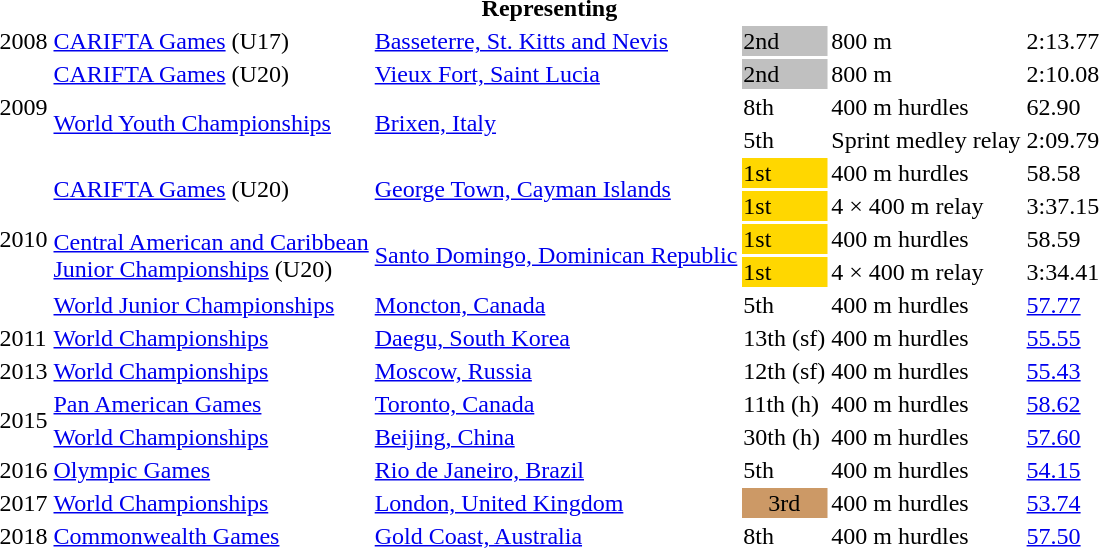<table>
<tr>
<th colspan="6">Representing </th>
</tr>
<tr>
<td>2008</td>
<td><a href='#'>CARIFTA Games</a> (U17)</td>
<td><a href='#'>Basseterre, St. Kitts and Nevis</a></td>
<td bgcolor=silver>2nd</td>
<td>800 m</td>
<td>2:13.77</td>
</tr>
<tr>
<td rowspan=3>2009</td>
<td><a href='#'>CARIFTA Games</a> (U20)</td>
<td><a href='#'>Vieux Fort, Saint Lucia</a></td>
<td bgcolor=silver>2nd</td>
<td>800 m</td>
<td>2:10.08</td>
</tr>
<tr>
<td rowspan=2><a href='#'>World Youth Championships</a></td>
<td rowspan=2><a href='#'>Brixen, Italy</a></td>
<td>8th</td>
<td>400 m hurdles</td>
<td>62.90</td>
</tr>
<tr>
<td>5th</td>
<td>Sprint medley relay</td>
<td>2:09.79</td>
</tr>
<tr>
<td rowspan=5>2010</td>
<td rowspan=2><a href='#'>CARIFTA Games</a> (U20)</td>
<td rowspan=2><a href='#'>George Town, Cayman Islands</a></td>
<td bgcolor=gold>1st</td>
<td>400 m hurdles</td>
<td>58.58</td>
</tr>
<tr>
<td bgcolor=gold>1st</td>
<td>4 × 400 m relay</td>
<td>3:37.15</td>
</tr>
<tr>
<td rowspan=2><a href='#'>Central American and Caribbean<br>Junior Championships</a> (U20)</td>
<td rowspan=2><a href='#'>Santo Domingo, Dominican Republic</a></td>
<td bgcolor=gold>1st</td>
<td>400 m hurdles</td>
<td>58.59</td>
</tr>
<tr>
<td bgcolor=gold>1st</td>
<td>4 × 400 m relay</td>
<td>3:34.41</td>
</tr>
<tr>
<td><a href='#'>World Junior Championships</a></td>
<td><a href='#'>Moncton, Canada</a></td>
<td>5th</td>
<td>400 m hurdles</td>
<td><a href='#'>57.77</a></td>
</tr>
<tr>
<td>2011</td>
<td><a href='#'>World Championships</a></td>
<td><a href='#'>Daegu, South Korea</a></td>
<td>13th (sf)</td>
<td>400 m hurdles</td>
<td><a href='#'>55.55</a></td>
</tr>
<tr>
<td>2013</td>
<td><a href='#'>World Championships</a></td>
<td><a href='#'>Moscow, Russia</a></td>
<td>12th (sf)</td>
<td>400 m hurdles</td>
<td><a href='#'>55.43</a></td>
</tr>
<tr>
<td rowspan=2>2015</td>
<td><a href='#'>Pan American Games</a></td>
<td><a href='#'>Toronto, Canada</a></td>
<td>11th (h)</td>
<td>400 m hurdles</td>
<td><a href='#'>58.62</a></td>
</tr>
<tr>
<td><a href='#'>World Championships</a></td>
<td><a href='#'>Beijing, China</a></td>
<td>30th (h)</td>
<td>400 m hurdles</td>
<td><a href='#'>57.60</a></td>
</tr>
<tr>
<td>2016</td>
<td><a href='#'>Olympic Games</a></td>
<td><a href='#'>Rio de Janeiro, Brazil</a></td>
<td>5th</td>
<td>400 m hurdles</td>
<td><a href='#'>54.15</a></td>
</tr>
<tr>
<td>2017</td>
<td><a href='#'>World Championships</a></td>
<td><a href='#'>London, United Kingdom</a></td>
<td bgcolor="cc9966" align="center">3rd</td>
<td>400 m hurdles</td>
<td><a href='#'>53.74</a></td>
</tr>
<tr>
<td>2018</td>
<td><a href='#'>Commonwealth Games</a></td>
<td><a href='#'>Gold Coast, Australia</a></td>
<td>8th</td>
<td>400 m hurdles</td>
<td><a href='#'>57.50</a></td>
</tr>
</table>
